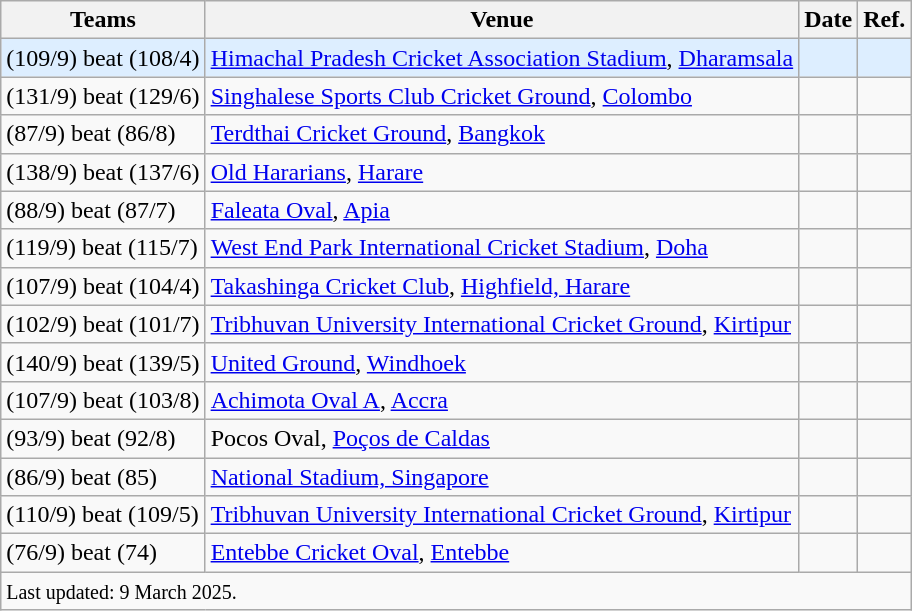<table class="wikitable static-row-numbers static-row-header-hash">
<tr>
<th scope="col">Teams</th>
<th scope="col">Venue</th>
<th scope="col">Date</th>
<th scope="col">Ref.</th>
</tr>
<tr style="background:#def;">
<td scope="row"> (109/9) beat  (108/4) </td>
<td><a href='#'>Himachal Pradesh Cricket Association Stadium</a>, <a href='#'>Dharamsala</a></td>
<td></td>
<td></td>
</tr>
<tr>
<td scope="row"> (131/9) beat  (129/6)</td>
<td><a href='#'>Singhalese Sports Club Cricket Ground</a>, <a href='#'>Colombo</a></td>
<td></td>
<td></td>
</tr>
<tr>
<td scope="row"> (87/9) beat  (86/8)</td>
<td><a href='#'>Terdthai Cricket Ground</a>, <a href='#'>Bangkok</a></td>
<td></td>
<td></td>
</tr>
<tr>
<td scope="row"> (138/9) beat  (137/6)</td>
<td><a href='#'>Old Hararians</a>, <a href='#'>Harare</a></td>
<td></td>
<td></td>
</tr>
<tr>
<td scope="row"> (88/9) beat  (87/7)</td>
<td><a href='#'>Faleata Oval</a>, <a href='#'>Apia</a></td>
<td></td>
<td></td>
</tr>
<tr>
<td scope="row"> (119/9) beat  (115/7)</td>
<td><a href='#'>West End Park International Cricket Stadium</a>, <a href='#'>Doha</a></td>
<td></td>
<td></td>
</tr>
<tr>
<td scope="row"> (107/9) beat  (104/4)</td>
<td><a href='#'>Takashinga Cricket Club</a>, <a href='#'>Highfield, Harare</a></td>
<td></td>
<td></td>
</tr>
<tr>
<td scope="row"> (102/9) beat  (101/7)</td>
<td><a href='#'>Tribhuvan University International Cricket Ground</a>, <a href='#'>Kirtipur</a></td>
<td></td>
<td></td>
</tr>
<tr>
<td scope="row"> (140/9) beat  (139/5)</td>
<td><a href='#'>United Ground</a>, <a href='#'>Windhoek</a></td>
<td></td>
<td></td>
</tr>
<tr>
<td scope="row"> (107/9) beat  (103/8)</td>
<td><a href='#'>Achimota Oval A</a>, <a href='#'>Accra</a></td>
<td></td>
<td></td>
</tr>
<tr>
<td scope="row"> (93/9) beat  (92/8)</td>
<td>Pocos Oval, <a href='#'>Poços de Caldas</a></td>
<td></td>
<td></td>
</tr>
<tr>
<td scope="row"> (86/9) beat  (85)</td>
<td><a href='#'>National Stadium, Singapore</a></td>
<td></td>
<td></td>
</tr>
<tr>
<td scope="row"> (110/9) beat  (109/5)</td>
<td><a href='#'>Tribhuvan University International Cricket Ground</a>, <a href='#'>Kirtipur</a></td>
<td></td>
<td></td>
</tr>
<tr>
<td scope="row"> (76/9) beat  (74)</td>
<td><a href='#'>Entebbe Cricket Oval</a>, <a href='#'>Entebbe</a></td>
<td></td>
<td></td>
</tr>
<tr class="static-row-header">
<td scope="row" colspan="4"><small>Last updated: 9 March 2025.</small></td>
</tr>
</table>
